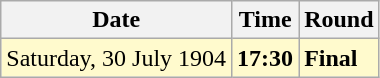<table class="wikitable">
<tr>
<th>Date</th>
<th>Time</th>
<th>Round</th>
</tr>
<tr style=background:lemonchiffon>
<td>Saturday, 30 July 1904</td>
<td><strong>17:30</strong></td>
<td><strong>Final</strong></td>
</tr>
</table>
